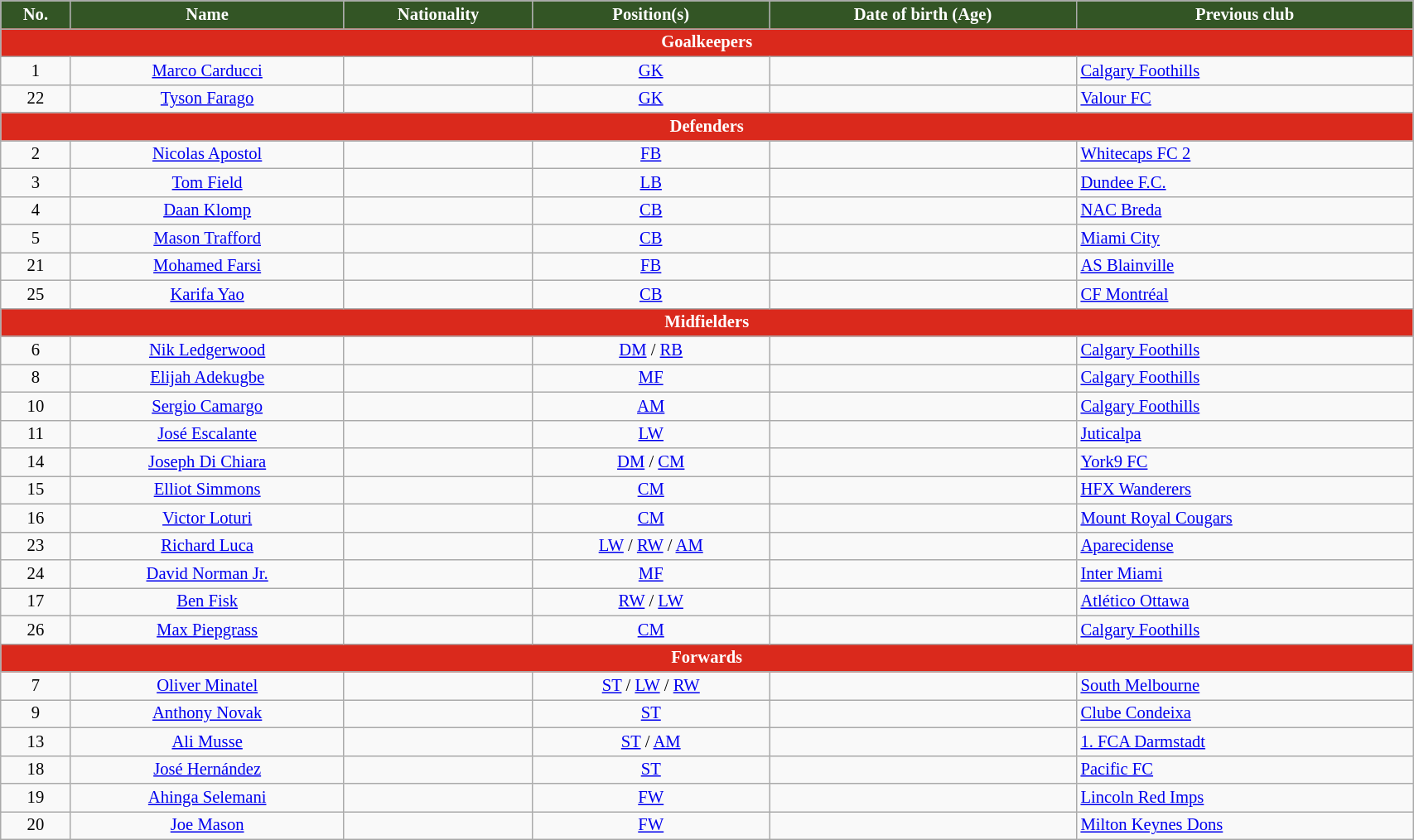<table class="wikitable" style="text-align:center; font-size:86%; width:90%;">
<tr>
<th style="background:#335525; color:white; text-align:center;">No.</th>
<th style="background:#335525; color:white; text-align:center;">Name</th>
<th style="background:#335525; color:white; text-align:center;">Nationality</th>
<th style="background:#335525; color:white; text-align:center;">Position(s)</th>
<th style="background:#335525; color:white; text-align:center;">Date of birth (Age)</th>
<th style="background:#335525; color:white; text-align:center;">Previous club</th>
</tr>
<tr>
<th colspan="7" style="background:#da291c; color:white; text-align:center;">Goalkeepers</th>
</tr>
<tr>
<td>1</td>
<td><a href='#'>Marco Carducci</a></td>
<td></td>
<td><a href='#'>GK</a></td>
<td></td>
<td align="left"> <a href='#'>Calgary Foothills</a></td>
</tr>
<tr>
<td>22</td>
<td><a href='#'>Tyson Farago</a></td>
<td></td>
<td><a href='#'>GK</a></td>
<td></td>
<td align="left"> <a href='#'>Valour FC</a></td>
</tr>
<tr>
<th colspan="7" style="background:#da291c; color:white; text-align:center;">Defenders</th>
</tr>
<tr>
<td>2</td>
<td><a href='#'>Nicolas Apostol</a></td>
<td></td>
<td><a href='#'>FB</a></td>
<td></td>
<td align="left"> <a href='#'>Whitecaps FC 2</a></td>
</tr>
<tr>
<td>3</td>
<td><a href='#'>Tom Field</a></td>
<td></td>
<td><a href='#'>LB</a></td>
<td></td>
<td align="left"> <a href='#'>Dundee F.C.</a></td>
</tr>
<tr>
<td>4</td>
<td><a href='#'>Daan Klomp</a></td>
<td></td>
<td><a href='#'>CB</a></td>
<td></td>
<td align="left"> <a href='#'>NAC Breda</a></td>
</tr>
<tr>
<td>5</td>
<td><a href='#'>Mason Trafford</a></td>
<td></td>
<td><a href='#'>CB</a></td>
<td></td>
<td align="left"> <a href='#'>Miami City</a></td>
</tr>
<tr>
<td>21</td>
<td><a href='#'>Mohamed Farsi</a></td>
<td></td>
<td><a href='#'>FB</a></td>
<td></td>
<td align="left"> <a href='#'>AS Blainville</a></td>
</tr>
<tr>
<td>25</td>
<td><a href='#'>Karifa Yao</a></td>
<td></td>
<td><a href='#'>CB</a></td>
<td></td>
<td align="left"> <a href='#'>CF Montréal</a></td>
</tr>
<tr>
<th colspan="7" style="background:#da291c; color:white; text-align:center;">Midfielders</th>
</tr>
<tr>
<td>6</td>
<td><a href='#'>Nik Ledgerwood</a></td>
<td></td>
<td><a href='#'>DM</a> / <a href='#'>RB</a></td>
<td></td>
<td align="left"> <a href='#'>Calgary Foothills</a></td>
</tr>
<tr>
<td>8</td>
<td><a href='#'>Elijah Adekugbe</a></td>
<td></td>
<td><a href='#'>MF</a></td>
<td></td>
<td align="left"> <a href='#'>Calgary Foothills</a></td>
</tr>
<tr>
<td>10</td>
<td><a href='#'>Sergio Camargo</a></td>
<td></td>
<td><a href='#'>AM</a></td>
<td></td>
<td align="left"> <a href='#'>Calgary Foothills</a></td>
</tr>
<tr>
<td>11</td>
<td><a href='#'>José Escalante</a></td>
<td></td>
<td><a href='#'>LW</a></td>
<td></td>
<td align="left"> <a href='#'>Juticalpa</a></td>
</tr>
<tr>
<td>14</td>
<td><a href='#'>Joseph Di Chiara</a></td>
<td></td>
<td><a href='#'>DM</a> / <a href='#'>CM</a></td>
<td></td>
<td align="left"> <a href='#'>York9 FC</a></td>
</tr>
<tr>
<td>15</td>
<td><a href='#'>Elliot Simmons</a></td>
<td></td>
<td><a href='#'>CM</a></td>
<td></td>
<td align="left"> <a href='#'>HFX Wanderers</a></td>
</tr>
<tr>
<td>16</td>
<td><a href='#'>Victor Loturi</a></td>
<td></td>
<td><a href='#'>CM</a></td>
<td></td>
<td align="left"> <a href='#'>Mount Royal Cougars</a></td>
</tr>
<tr>
<td>23</td>
<td><a href='#'>Richard Luca</a></td>
<td></td>
<td><a href='#'>LW</a> / <a href='#'>RW</a> / <a href='#'>AM</a></td>
<td></td>
<td align="left"> <a href='#'>Aparecidense</a></td>
</tr>
<tr>
<td>24</td>
<td><a href='#'>David Norman Jr.</a></td>
<td></td>
<td><a href='#'>MF</a></td>
<td></td>
<td align="left"> <a href='#'>Inter Miami</a></td>
</tr>
<tr>
<td>17</td>
<td><a href='#'>Ben Fisk</a></td>
<td></td>
<td><a href='#'>RW</a> / <a href='#'>LW</a></td>
<td></td>
<td align="left"> <a href='#'>Atlético Ottawa</a></td>
</tr>
<tr>
<td>26</td>
<td><a href='#'>Max Piepgrass</a></td>
<td></td>
<td><a href='#'>CM</a></td>
<td></td>
<td align="left"> <a href='#'>Calgary Foothills</a></td>
</tr>
<tr>
<th colspan="7" style="background:#da291c; color:white; text-align:center;">Forwards</th>
</tr>
<tr>
<td>7</td>
<td><a href='#'>Oliver Minatel</a></td>
<td></td>
<td><a href='#'>ST</a> / <a href='#'>LW</a> / <a href='#'>RW</a></td>
<td></td>
<td align="left"> <a href='#'>South Melbourne</a></td>
</tr>
<tr>
<td>9</td>
<td><a href='#'>Anthony Novak</a></td>
<td></td>
<td><a href='#'>ST</a></td>
<td></td>
<td align="left"> <a href='#'>Clube Condeixa</a></td>
</tr>
<tr>
<td>13</td>
<td><a href='#'>Ali Musse</a></td>
<td></td>
<td><a href='#'>ST</a> / <a href='#'>AM</a></td>
<td></td>
<td align="left"> <a href='#'>1. FCA Darmstadt</a></td>
</tr>
<tr>
<td>18</td>
<td><a href='#'>José Hernández</a></td>
<td></td>
<td><a href='#'>ST</a></td>
<td></td>
<td align="left"> <a href='#'>Pacific FC</a></td>
</tr>
<tr>
<td>19</td>
<td><a href='#'>Ahinga Selemani</a></td>
<td></td>
<td><a href='#'>FW</a></td>
<td></td>
<td align="left"> <a href='#'>Lincoln Red Imps</a></td>
</tr>
<tr>
<td>20</td>
<td><a href='#'>Joe Mason</a></td>
<td></td>
<td><a href='#'>FW</a></td>
<td></td>
<td align="left"> <a href='#'>Milton Keynes Dons</a></td>
</tr>
</table>
